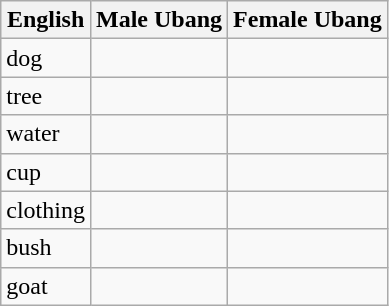<table class="wikitable">
<tr>
<th>English</th>
<th>Male Ubang</th>
<th>Female Ubang</th>
</tr>
<tr>
<td>dog</td>
<td></td>
<td></td>
</tr>
<tr>
<td>tree</td>
<td></td>
<td></td>
</tr>
<tr>
<td>water</td>
<td></td>
<td></td>
</tr>
<tr>
<td>cup</td>
<td></td>
<td></td>
</tr>
<tr>
<td>clothing</td>
<td></td>
<td></td>
</tr>
<tr>
<td>bush</td>
<td></td>
<td></td>
</tr>
<tr>
<td>goat</td>
<td></td>
<td></td>
</tr>
</table>
